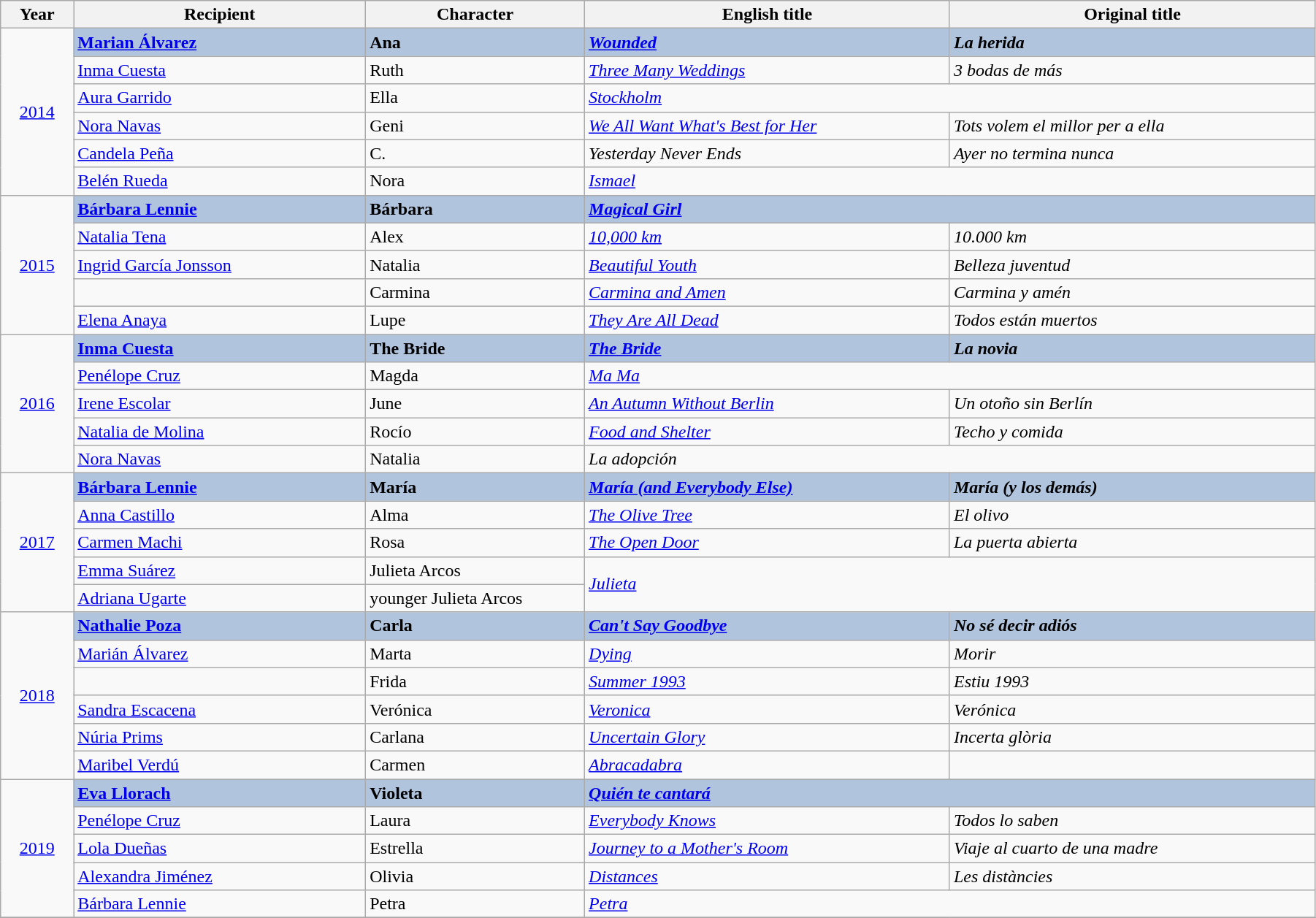<table class="wikitable" width="95%" cellpadding="5">
<tr>
<th width="5%">Year</th>
<th width="20%">Recipient</th>
<th width="15%">Character</th>
<th width="25%">English title</th>
<th width="25%">Original title</th>
</tr>
<tr>
<td rowspan=6 style="text-align:center"><a href='#'>2014</a><br></td>
<td style="background:#B0C4DE;"><strong><a href='#'>Marian Álvarez</a></strong></td>
<td style="background:#B0C4DE;"><strong>Ana</strong></td>
<td style="background:#B0C4DE;"><strong><em><a href='#'>Wounded</a></em></strong></td>
<td style="background:#B0C4DE;"><strong><em>La herida</em></strong></td>
</tr>
<tr>
<td><a href='#'>Inma Cuesta</a></td>
<td>Ruth</td>
<td><em><a href='#'>Three Many Weddings</a></em></td>
<td><em>3 bodas de más</em></td>
</tr>
<tr>
<td><a href='#'>Aura Garrido</a></td>
<td>Ella</td>
<td colspan="2"><em><a href='#'>Stockholm</a></em></td>
</tr>
<tr>
<td><a href='#'>Nora Navas</a></td>
<td>Geni</td>
<td><em><a href='#'>We All Want What's Best for Her</a></em></td>
<td><em>Tots volem el millor per a ella</em></td>
</tr>
<tr>
<td><a href='#'>Candela Peña</a></td>
<td>C.</td>
<td><em>Yesterday Never Ends</em></td>
<td><em>Ayer no termina nunca</em></td>
</tr>
<tr>
<td><a href='#'>Belén Rueda</a></td>
<td>Nora</td>
<td colspan="2"><em><a href='#'>Ismael</a></em></td>
</tr>
<tr>
<td rowspan=5 style="text-align:center"><a href='#'>2015</a><br></td>
<td style="background:#B0C4DE;"><strong><a href='#'>Bárbara Lennie</a></strong></td>
<td style="background:#B0C4DE;"><strong>Bárbara</strong></td>
<td colspan="2" style="background:#B0C4DE;"><strong><em><a href='#'>Magical Girl</a></em></strong></td>
</tr>
<tr>
<td><a href='#'>Natalia Tena</a></td>
<td>Alex</td>
<td><em><a href='#'>10,000 km</a></em></td>
<td><em>10.000 km</em></td>
</tr>
<tr>
<td><a href='#'>Ingrid García Jonsson</a></td>
<td>Natalia</td>
<td><em><a href='#'>Beautiful Youth</a></em></td>
<td><em>Belleza juventud</em></td>
</tr>
<tr>
<td></td>
<td>Carmina</td>
<td><em><a href='#'>Carmina and Amen</a></em></td>
<td><em>Carmina y amén</em></td>
</tr>
<tr>
<td><a href='#'>Elena Anaya</a></td>
<td>Lupe</td>
<td><em><a href='#'>They Are All Dead</a></em></td>
<td><em>Todos están muertos</em></td>
</tr>
<tr>
<td rowspan=5 style="text-align:center"><a href='#'>2016</a><br></td>
<td style="background:#B0C4DE;"><strong><a href='#'>Inma Cuesta</a></strong></td>
<td style="background:#B0C4DE;"><strong>The Bride</strong></td>
<td style="background:#B0C4DE;"><strong><em><a href='#'>The Bride</a></em></strong></td>
<td style="background:#B0C4DE;"><strong><em>La novia</em></strong></td>
</tr>
<tr>
<td><a href='#'>Penélope Cruz</a></td>
<td>Magda</td>
<td colspan="2"><em><a href='#'>Ma Ma</a></em></td>
</tr>
<tr>
<td><a href='#'>Irene Escolar</a></td>
<td>June</td>
<td><em><a href='#'>An Autumn Without Berlin</a></em></td>
<td><em>Un otoño sin Berlín</em></td>
</tr>
<tr>
<td><a href='#'>Natalia de Molina</a></td>
<td>Rocío</td>
<td><em><a href='#'>Food and Shelter</a></em></td>
<td><em>Techo y comida</em></td>
</tr>
<tr>
<td><a href='#'>Nora Navas</a></td>
<td>Natalia</td>
<td colspan="2"><em>La adopción</em></td>
</tr>
<tr>
<td rowspan=5 style="text-align:center"><a href='#'>2017</a><br></td>
<td style="background:#B0C4DE;"><strong><a href='#'>Bárbara Lennie</a></strong></td>
<td style="background:#B0C4DE;"><strong>María</strong></td>
<td style="background:#B0C4DE;"><strong><em><a href='#'>María (and Everybody Else)</a></em></strong></td>
<td style="background:#B0C4DE;"><strong><em>María (y los demás)</em></strong></td>
</tr>
<tr>
<td><a href='#'>Anna Castillo</a></td>
<td>Alma</td>
<td><em><a href='#'>The Olive Tree</a></em></td>
<td><em>El olivo</em></td>
</tr>
<tr>
<td><a href='#'>Carmen Machi</a></td>
<td>Rosa</td>
<td><em><a href='#'>The Open Door</a></em></td>
<td><em>La puerta abierta</em></td>
</tr>
<tr>
<td><a href='#'>Emma Suárez</a></td>
<td>Julieta Arcos</td>
<td rowspan="2" colspan="2"><em><a href='#'>Julieta</a></em></td>
</tr>
<tr>
<td><a href='#'>Adriana Ugarte</a></td>
<td>younger Julieta Arcos</td>
</tr>
<tr>
<td rowspan=6 style="text-align:center"><a href='#'>2018</a><br></td>
<td style="background:#B0C4DE;"><strong><a href='#'>Nathalie Poza</a></strong></td>
<td style="background:#B0C4DE;"><strong>Carla</strong></td>
<td style="background:#B0C4DE;"><strong><em><a href='#'>Can't Say Goodbye</a></em></strong></td>
<td style="background:#B0C4DE;"><strong><em>No sé decir adiós</em></strong></td>
</tr>
<tr>
<td><a href='#'>Marián Álvarez</a></td>
<td>Marta</td>
<td><em><a href='#'>Dying</a></em></td>
<td><em>Morir</em></td>
</tr>
<tr>
<td></td>
<td>Frida</td>
<td><em><a href='#'>Summer 1993</a></em></td>
<td><em>Estiu 1993</em></td>
</tr>
<tr>
<td><a href='#'>Sandra Escacena</a></td>
<td>Verónica</td>
<td><em><a href='#'>Veronica</a></em></td>
<td><em>Verónica</em></td>
</tr>
<tr>
<td><a href='#'>Núria Prims</a></td>
<td>Carlana</td>
<td><em><a href='#'>Uncertain Glory</a></em></td>
<td><em>Incerta glòria</em></td>
</tr>
<tr>
<td><a href='#'>Maribel Verdú</a></td>
<td>Carmen</td>
<td><em><a href='#'>Abracadabra</a></em></td>
</tr>
<tr>
<td rowspan=5 style="text-align:center"><a href='#'>2019</a><br></td>
<td style="background:#B0C4DE;"><strong><a href='#'>Eva Llorach</a></strong></td>
<td style="background:#B0C4DE;"><strong>Violeta</strong></td>
<td colspan="2" style="background:#B0C4DE;"><strong><em><a href='#'>Quién te cantará</a></em></strong></td>
</tr>
<tr>
<td><a href='#'>Penélope Cruz</a></td>
<td>Laura</td>
<td><em><a href='#'>Everybody Knows</a></em></td>
<td><em>Todos lo saben</em></td>
</tr>
<tr>
<td><a href='#'>Lola Dueñas</a></td>
<td>Estrella</td>
<td><em><a href='#'>Journey to a Mother's Room</a></em></td>
<td><em>Viaje al cuarto de una madre</em></td>
</tr>
<tr>
<td><a href='#'>Alexandra Jiménez</a></td>
<td>Olivia</td>
<td><em><a href='#'>Distances</a></em></td>
<td><em>Les distàncies</em></td>
</tr>
<tr>
<td><a href='#'>Bárbara Lennie</a></td>
<td>Petra</td>
<td colspan="2"><em><a href='#'>Petra</a></em></td>
</tr>
<tr>
</tr>
</table>
